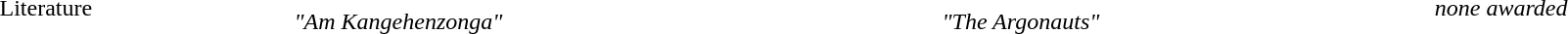<table style="width:100%" >
<tr>
<td>Literature</td>
<td><br><em>"Am Kangehenzonga"</em></td>
<td><br><em>"The Argonauts"</em></td>
<td><em>none awarded</em></td>
</tr>
</table>
